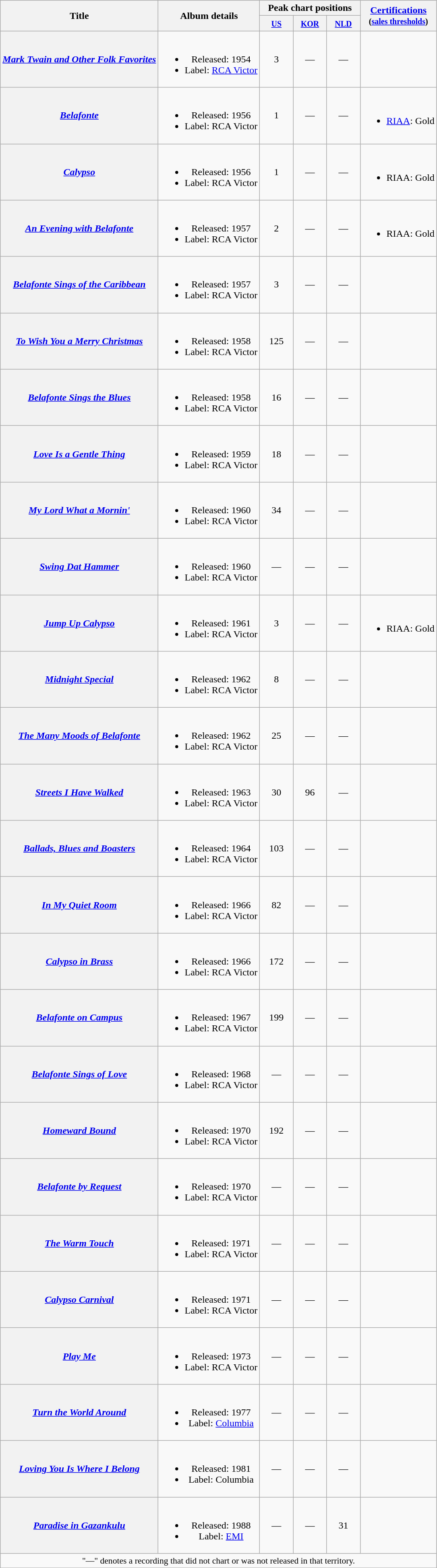<table class="wikitable plainrowheaders" style="text-align:center;">
<tr>
<th rowspan="2">Title</th>
<th rowspan="2">Album details</th>
<th colspan="3">Peak chart positions</th>
<th rowspan="2"><a href='#'>Certifications</a><br><small>(<a href='#'>sales thresholds</a>)</small></th>
</tr>
<tr>
<th style="width:3em;"><small><a href='#'>US</a></small><br></th>
<th style="width:3em;"><small><a href='#'>KOR</a></small><br></th>
<th style="width:3em;"><small><a href='#'>NLD</a></small><br></th>
</tr>
<tr>
<th scope="row"><em><a href='#'>Mark Twain and Other Folk Favorites</a></em></th>
<td><br><ul><li>Released: 1954</li><li>Label: <a href='#'>RCA Victor</a></li></ul></td>
<td>3</td>
<td>—</td>
<td>—</td>
<td></td>
</tr>
<tr>
<th scope="row"><em><a href='#'>Belafonte</a></em></th>
<td><br><ul><li>Released: 1956</li><li>Label: RCA Victor</li></ul></td>
<td>1</td>
<td>—</td>
<td>—</td>
<td><br><ul><li><a href='#'>RIAA</a>: Gold</li></ul></td>
</tr>
<tr>
<th scope="row"><em><a href='#'>Calypso</a></em></th>
<td><br><ul><li>Released: 1956</li><li>Label: RCA Victor</li></ul></td>
<td>1</td>
<td>—</td>
<td>—</td>
<td><br><ul><li>RIAA: Gold</li></ul></td>
</tr>
<tr>
<th scope="row"><em><a href='#'>An Evening with Belafonte</a></em></th>
<td><br><ul><li>Released: 1957</li><li>Label: RCA Victor</li></ul></td>
<td>2</td>
<td>—</td>
<td>—</td>
<td><br><ul><li>RIAA: Gold</li></ul></td>
</tr>
<tr>
<th scope="row"><em><a href='#'>Belafonte Sings of the Caribbean</a></em></th>
<td><br><ul><li>Released: 1957</li><li>Label: RCA Victor</li></ul></td>
<td>3</td>
<td>—</td>
<td>—</td>
<td></td>
</tr>
<tr>
<th scope="row"><em><a href='#'>To Wish You a Merry Christmas</a></em></th>
<td><br><ul><li>Released: 1958</li><li>Label: RCA Victor</li></ul></td>
<td>125</td>
<td>—</td>
<td>—</td>
<td></td>
</tr>
<tr>
<th scope="row"><em><a href='#'>Belafonte Sings the Blues</a></em></th>
<td><br><ul><li>Released: 1958</li><li>Label: RCA Victor</li></ul></td>
<td>16</td>
<td>—</td>
<td>—</td>
<td></td>
</tr>
<tr>
<th scope="row"><em><a href='#'>Love Is a Gentle Thing</a></em></th>
<td><br><ul><li>Released: 1959</li><li>Label: RCA Victor</li></ul></td>
<td>18</td>
<td>—</td>
<td>—</td>
<td></td>
</tr>
<tr>
<th scope="row"><em><a href='#'>My Lord What a Mornin'</a></em></th>
<td><br><ul><li>Released: 1960</li><li>Label: RCA Victor</li></ul></td>
<td>34</td>
<td>—</td>
<td>—</td>
<td></td>
</tr>
<tr>
<th scope="row"><em><a href='#'>Swing Dat Hammer</a></em></th>
<td><br><ul><li>Released: 1960</li><li>Label: RCA Victor</li></ul></td>
<td>—</td>
<td>—</td>
<td>—</td>
<td></td>
</tr>
<tr>
<th scope="row"><em><a href='#'>Jump Up Calypso</a></em></th>
<td><br><ul><li>Released: 1961</li><li>Label: RCA Victor</li></ul></td>
<td>3</td>
<td>—</td>
<td>—</td>
<td><br><ul><li>RIAA: Gold</li></ul></td>
</tr>
<tr>
<th scope="row"><em><a href='#'>Midnight Special</a></em></th>
<td><br><ul><li>Released: 1962</li><li>Label: RCA Victor</li></ul></td>
<td>8</td>
<td>—</td>
<td>—</td>
<td></td>
</tr>
<tr>
<th scope="row"><em><a href='#'>The Many Moods of Belafonte</a></em></th>
<td><br><ul><li>Released: 1962</li><li>Label: RCA Victor</li></ul></td>
<td>25</td>
<td>—</td>
<td>—</td>
<td></td>
</tr>
<tr>
<th scope="row"><em><a href='#'>Streets I Have Walked</a></em></th>
<td><br><ul><li>Released: 1963</li><li>Label: RCA Victor</li></ul></td>
<td>30</td>
<td>96</td>
<td>—</td>
<td></td>
</tr>
<tr>
<th scope="row"><em><a href='#'>Ballads, Blues and Boasters</a></em></th>
<td><br><ul><li>Released: 1964</li><li>Label: RCA Victor</li></ul></td>
<td>103</td>
<td>—</td>
<td>—</td>
<td></td>
</tr>
<tr>
<th scope="row"><em><a href='#'>In My Quiet Room</a></em></th>
<td><br><ul><li>Released: 1966</li><li>Label: RCA Victor</li></ul></td>
<td>82</td>
<td>—</td>
<td>—</td>
<td></td>
</tr>
<tr>
<th scope="row"><em><a href='#'>Calypso in Brass</a></em></th>
<td><br><ul><li>Released: 1966</li><li>Label: RCA Victor</li></ul></td>
<td>172</td>
<td>—</td>
<td>—</td>
<td></td>
</tr>
<tr>
<th scope="row"><em><a href='#'>Belafonte on Campus</a></em></th>
<td><br><ul><li>Released: 1967</li><li>Label: RCA Victor</li></ul></td>
<td>199</td>
<td>—</td>
<td>—</td>
<td></td>
</tr>
<tr>
<th scope="row"><em><a href='#'>Belafonte Sings of Love</a></em></th>
<td><br><ul><li>Released: 1968</li><li>Label: RCA Victor</li></ul></td>
<td>—</td>
<td>—</td>
<td>—</td>
<td></td>
</tr>
<tr>
<th scope="row"><em><a href='#'>Homeward Bound</a></em></th>
<td><br><ul><li>Released: 1970</li><li>Label: RCA Victor</li></ul></td>
<td>192</td>
<td>—</td>
<td>—</td>
<td></td>
</tr>
<tr>
<th scope="row"><em><a href='#'>Belafonte by Request</a></em></th>
<td><br><ul><li>Released: 1970</li><li>Label: RCA Victor</li></ul></td>
<td>—</td>
<td>—</td>
<td>—</td>
<td></td>
</tr>
<tr>
<th scope="row"><em><a href='#'>The Warm Touch</a></em></th>
<td><br><ul><li>Released: 1971</li><li>Label: RCA Victor</li></ul></td>
<td>—</td>
<td>—</td>
<td>—</td>
<td></td>
</tr>
<tr>
<th scope="row"><em><a href='#'>Calypso Carnival</a></em></th>
<td><br><ul><li>Released: 1971</li><li>Label: RCA Victor</li></ul></td>
<td>—</td>
<td>—</td>
<td>—</td>
<td></td>
</tr>
<tr>
<th scope="row"><em><a href='#'>Play Me</a></em></th>
<td><br><ul><li>Released: 1973</li><li>Label: RCA Victor</li></ul></td>
<td>—</td>
<td>—</td>
<td>—</td>
<td></td>
</tr>
<tr>
<th scope="row"><em><a href='#'>Turn the World Around</a></em></th>
<td><br><ul><li>Released: 1977</li><li>Label: <a href='#'>Columbia</a></li></ul></td>
<td>—</td>
<td>—</td>
<td>—</td>
<td></td>
</tr>
<tr>
<th scope="row"><em><a href='#'>Loving You Is Where I Belong</a></em></th>
<td><br><ul><li>Released: 1981</li><li>Label: Columbia</li></ul></td>
<td>—</td>
<td>—</td>
<td>—</td>
<td></td>
</tr>
<tr>
<th scope="row"><em><a href='#'>Paradise in Gazankulu</a></em></th>
<td><br><ul><li>Released: 1988</li><li>Label: <a href='#'>EMI</a></li></ul></td>
<td>—</td>
<td>—</td>
<td>31</td>
<td></td>
</tr>
<tr>
<td colspan="6" style="font-size:90%">"—" denotes a recording that did not chart or was not released in that territory.</td>
</tr>
</table>
